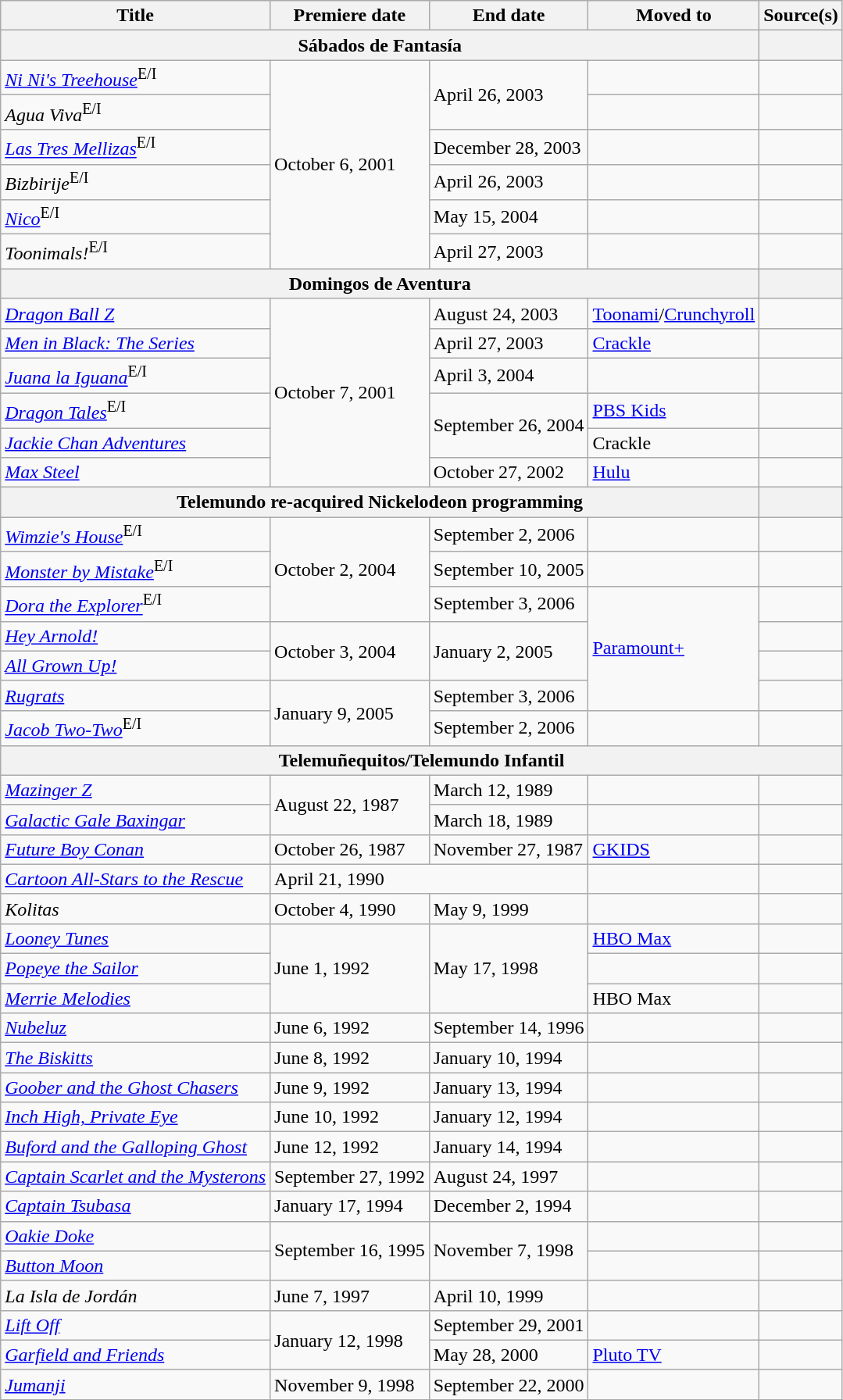<table class="wikitable sortable">
<tr>
<th>Title</th>
<th>Premiere date</th>
<th>End date</th>
<th>Moved to</th>
<th>Source(s)</th>
</tr>
<tr>
<th colspan=4>Sábados de Fantasía</th>
<th></th>
</tr>
<tr>
<td><em><a href='#'>Ni Ni's Treehouse</a></em><sup>E/I</sup></td>
<td rowspan=6>October 6, 2001</td>
<td rowspan=2>April 26, 2003</td>
<td></td>
<td></td>
</tr>
<tr>
<td><em>Agua Viva</em><sup>E/I</sup></td>
<td></td>
<td></td>
</tr>
<tr>
<td><em><a href='#'>Las Tres Mellizas</a></em><sup>E/I</sup></td>
<td>December 28, 2003</td>
<td></td>
<td></td>
</tr>
<tr>
<td><em>Bizbirije</em><sup>E/I</sup></td>
<td>April 26, 2003</td>
<td></td>
<td></td>
</tr>
<tr>
<td><em><a href='#'>Nico</a></em><sup>E/I</sup></td>
<td>May 15, 2004</td>
<td></td>
<td></td>
</tr>
<tr>
<td><em>Toonimals!</em><sup>E/I</sup></td>
<td>April 27, 2003</td>
<td></td>
<td></td>
</tr>
<tr>
<th colspan=4>Domingos de Aventura</th>
<th></th>
</tr>
<tr>
<td><em><a href='#'>Dragon Ball Z</a></em></td>
<td rowspan=6>October 7, 2001</td>
<td>August 24, 2003</td>
<td><a href='#'>Toonami</a>/<a href='#'>Crunchyroll</a></td>
<td></td>
</tr>
<tr>
<td><em><a href='#'>Men in Black: The Series</a></em></td>
<td>April 27, 2003</td>
<td><a href='#'>Crackle</a></td>
<td></td>
</tr>
<tr>
<td><em><a href='#'>Juana la Iguana</a></em><sup>E/I</sup></td>
<td>April 3, 2004</td>
<td></td>
<td></td>
</tr>
<tr>
<td><em><a href='#'>Dragon Tales</a></em><sup>E/I</sup></td>
<td rowspan=2>September 26, 2004</td>
<td><a href='#'>PBS Kids</a></td>
<td></td>
</tr>
<tr>
<td><em><a href='#'>Jackie Chan Adventures</a></em></td>
<td>Crackle</td>
<td></td>
</tr>
<tr>
<td><em><a href='#'>Max Steel</a></em></td>
<td>October 27, 2002</td>
<td><a href='#'>Hulu</a></td>
<td></td>
</tr>
<tr>
<th colspan=4>Telemundo re-acquired Nickelodeon programming</th>
<th></th>
</tr>
<tr>
<td><em><a href='#'>Wimzie's House</a></em><sup>E/I</sup></td>
<td rowspan=3>October 2, 2004</td>
<td>September 2, 2006</td>
<td></td>
<td></td>
</tr>
<tr>
<td><em><a href='#'>Monster by Mistake</a></em><sup>E/I</sup></td>
<td>September 10, 2005</td>
<td></td>
<td></td>
</tr>
<tr>
<td><em><a href='#'>Dora the Explorer</a></em><sup>E/I</sup></td>
<td>September 3, 2006</td>
<td rowspan=4><a href='#'>Paramount+</a></td>
<td></td>
</tr>
<tr>
<td><em><a href='#'>Hey Arnold!</a></em></td>
<td rowspan=2>October 3, 2004</td>
<td rowspan=2>January 2, 2005</td>
<td></td>
</tr>
<tr>
<td><em><a href='#'>All Grown Up!</a></em></td>
<td></td>
</tr>
<tr>
<td><em><a href='#'>Rugrats</a></em></td>
<td rowspan=2>January 9, 2005</td>
<td>September 3, 2006</td>
<td></td>
</tr>
<tr>
<td><em><a href='#'>Jacob Two-Two</a></em><sup>E/I</sup></td>
<td>September 2, 2006</td>
<td></td>
<td></td>
</tr>
<tr>
<th colspan=5>Telemuñequitos/Telemundo Infantil</th>
</tr>
<tr>
<td><em><a href='#'>Mazinger Z</a></em></td>
<td rowspan=2>August 22, 1987</td>
<td>March 12, 1989</td>
<td></td>
<td></td>
</tr>
<tr>
<td><em><a href='#'>Galactic Gale Baxingar</a></em></td>
<td>March 18, 1989</td>
<td></td>
<td></td>
</tr>
<tr>
<td><em><a href='#'>Future Boy Conan</a></em></td>
<td>October 26, 1987</td>
<td>November 27, 1987</td>
<td><a href='#'>GKIDS</a></td>
<td></td>
</tr>
<tr>
<td><em><a href='#'>Cartoon All-Stars to the Rescue</a></em></td>
<td colspan=2>April 21, 1990</td>
<td></td>
<td></td>
</tr>
<tr>
<td><em>Kolitas</em></td>
<td>October 4, 1990</td>
<td>May 9, 1999</td>
<td></td>
<td></td>
</tr>
<tr>
<td><em><a href='#'>Looney Tunes</a></em></td>
<td rowspan=3>June 1, 1992</td>
<td rowspan=3>May 17, 1998</td>
<td><a href='#'>HBO Max</a></td>
<td></td>
</tr>
<tr>
<td><em><a href='#'>Popeye the Sailor</a></em></td>
<td></td>
<td></td>
</tr>
<tr>
<td><em><a href='#'>Merrie Melodies</a></em></td>
<td>HBO Max</td>
<td></td>
</tr>
<tr>
<td><em><a href='#'>Nubeluz</a></em></td>
<td>June 6, 1992</td>
<td>September 14, 1996</td>
<td></td>
<td></td>
</tr>
<tr>
<td><em><a href='#'>The Biskitts</a></em></td>
<td>June 8, 1992</td>
<td>January 10, 1994</td>
<td></td>
<td></td>
</tr>
<tr>
<td><em><a href='#'>Goober and the Ghost Chasers</a></em></td>
<td>June 9, 1992</td>
<td>January 13, 1994</td>
<td></td>
<td></td>
</tr>
<tr>
<td><em><a href='#'>Inch High, Private Eye</a></em></td>
<td>June 10, 1992</td>
<td>January 12, 1994</td>
<td></td>
<td></td>
</tr>
<tr>
<td><em><a href='#'>Buford and the Galloping Ghost</a></em></td>
<td>June 12, 1992</td>
<td>January 14, 1994</td>
<td></td>
<td></td>
</tr>
<tr>
<td><em><a href='#'>Captain Scarlet and the Mysterons</a></em></td>
<td>September 27, 1992</td>
<td>August 24, 1997</td>
<td></td>
<td></td>
</tr>
<tr>
<td><em><a href='#'>Captain Tsubasa</a></em></td>
<td>January 17, 1994</td>
<td>December 2, 1994</td>
<td></td>
<td></td>
</tr>
<tr>
<td><em><a href='#'>Oakie Doke</a></em></td>
<td rowspan=2>September 16, 1995</td>
<td rowspan=2>November 7, 1998</td>
<td></td>
<td></td>
</tr>
<tr>
<td><em><a href='#'>Button Moon</a></em></td>
<td></td>
<td></td>
</tr>
<tr>
<td><em>La Isla de Jordán</em></td>
<td>June 7, 1997</td>
<td>April 10, 1999</td>
<td></td>
<td></td>
</tr>
<tr>
<td><em><a href='#'>Lift Off</a></em></td>
<td rowspan=2>January 12, 1998</td>
<td>September 29, 2001</td>
<td></td>
<td></td>
</tr>
<tr>
<td><em><a href='#'>Garfield and Friends</a></em></td>
<td>May 28, 2000</td>
<td><a href='#'>Pluto TV</a></td>
<td></td>
</tr>
<tr>
<td><em><a href='#'>Jumanji</a></em></td>
<td>November 9, 1998</td>
<td>September 22, 2000</td>
<td></td>
<td></td>
</tr>
<tr>
</tr>
</table>
